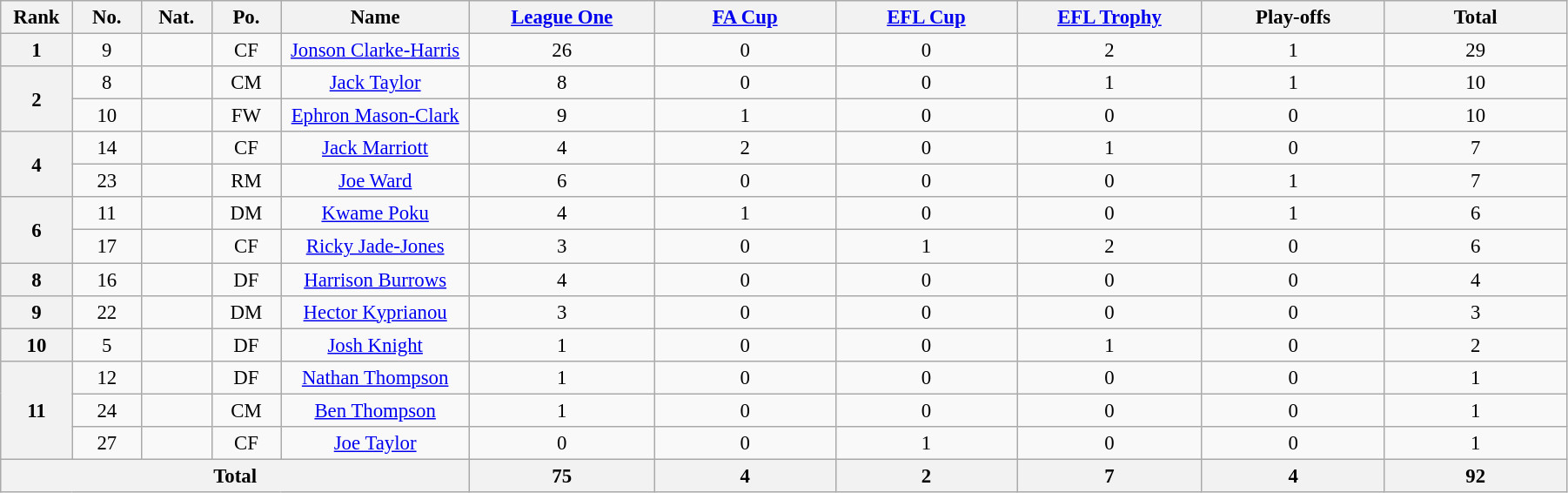<table class="wikitable" style="text-align:center; font-size:95%; width:95%;">
<tr>
<th width=50px>Rank</th>
<th width=50px>No.</th>
<th width=50px>Nat.</th>
<th width=50px>Po.</th>
<th width=150px>Name</th>
<th width=150px><a href='#'>League One</a></th>
<th width=150px><a href='#'>FA Cup</a></th>
<th width=150px><a href='#'>EFL Cup</a></th>
<th width=150px><a href='#'>EFL Trophy</a></th>
<th width=150px>Play-offs</th>
<th width=150px>Total</th>
</tr>
<tr>
<th rowspan=1>1</th>
<td>9</td>
<td></td>
<td>CF</td>
<td><a href='#'>Jonson Clarke-Harris</a></td>
<td>26</td>
<td>0</td>
<td>0</td>
<td>2</td>
<td>1</td>
<td>29</td>
</tr>
<tr>
<th rowspan=2>2</th>
<td>8</td>
<td></td>
<td>CM</td>
<td><a href='#'>Jack Taylor</a></td>
<td>8</td>
<td>0</td>
<td>0</td>
<td>1</td>
<td>1</td>
<td>10</td>
</tr>
<tr>
<td>10</td>
<td></td>
<td>FW</td>
<td><a href='#'>Ephron Mason-Clark</a></td>
<td>9</td>
<td>1</td>
<td>0</td>
<td>0</td>
<td>0</td>
<td>10</td>
</tr>
<tr>
<th rowspan=2>4</th>
<td>14</td>
<td></td>
<td>CF</td>
<td><a href='#'>Jack Marriott</a></td>
<td>4</td>
<td>2</td>
<td>0</td>
<td>1</td>
<td>0</td>
<td>7</td>
</tr>
<tr>
<td>23</td>
<td></td>
<td>RM</td>
<td><a href='#'>Joe Ward</a></td>
<td>6</td>
<td>0</td>
<td>0</td>
<td>0</td>
<td>1</td>
<td>7</td>
</tr>
<tr>
<th rowspan=2>6</th>
<td>11</td>
<td></td>
<td>DM</td>
<td><a href='#'>Kwame Poku</a></td>
<td>4</td>
<td>1</td>
<td>0</td>
<td>0</td>
<td>1</td>
<td>6</td>
</tr>
<tr>
<td>17</td>
<td></td>
<td>CF</td>
<td><a href='#'>Ricky Jade-Jones</a></td>
<td>3</td>
<td>0</td>
<td>1</td>
<td>2</td>
<td>0</td>
<td>6</td>
</tr>
<tr>
<th rowspan=1>8</th>
<td>16</td>
<td></td>
<td>DF</td>
<td><a href='#'>Harrison Burrows</a></td>
<td>4</td>
<td>0</td>
<td>0</td>
<td>0</td>
<td>0</td>
<td>4</td>
</tr>
<tr>
<th rowspan=1>9</th>
<td>22</td>
<td></td>
<td>DM</td>
<td><a href='#'>Hector Kyprianou</a></td>
<td>3</td>
<td>0</td>
<td>0</td>
<td>0</td>
<td>0</td>
<td>3</td>
</tr>
<tr>
<th rowspan=1>10</th>
<td>5</td>
<td></td>
<td>DF</td>
<td><a href='#'>Josh Knight</a></td>
<td>1</td>
<td>0</td>
<td>0</td>
<td>1</td>
<td>0</td>
<td>2</td>
</tr>
<tr>
<th rowspan=3>11</th>
<td>12</td>
<td></td>
<td>DF</td>
<td><a href='#'>Nathan Thompson</a></td>
<td>1</td>
<td>0</td>
<td>0</td>
<td>0</td>
<td>0</td>
<td>1</td>
</tr>
<tr>
<td>24</td>
<td></td>
<td>CM</td>
<td><a href='#'>Ben Thompson</a></td>
<td>1</td>
<td>0</td>
<td>0</td>
<td>0</td>
<td>0</td>
<td>1</td>
</tr>
<tr>
<td>27</td>
<td></td>
<td>CF</td>
<td><a href='#'>Joe Taylor</a></td>
<td>0</td>
<td>0</td>
<td>1</td>
<td>0</td>
<td>0</td>
<td>1</td>
</tr>
<tr>
<th colspan=5>Total</th>
<th>75</th>
<th>4</th>
<th>2</th>
<th>7</th>
<th>4</th>
<th>92</th>
</tr>
</table>
